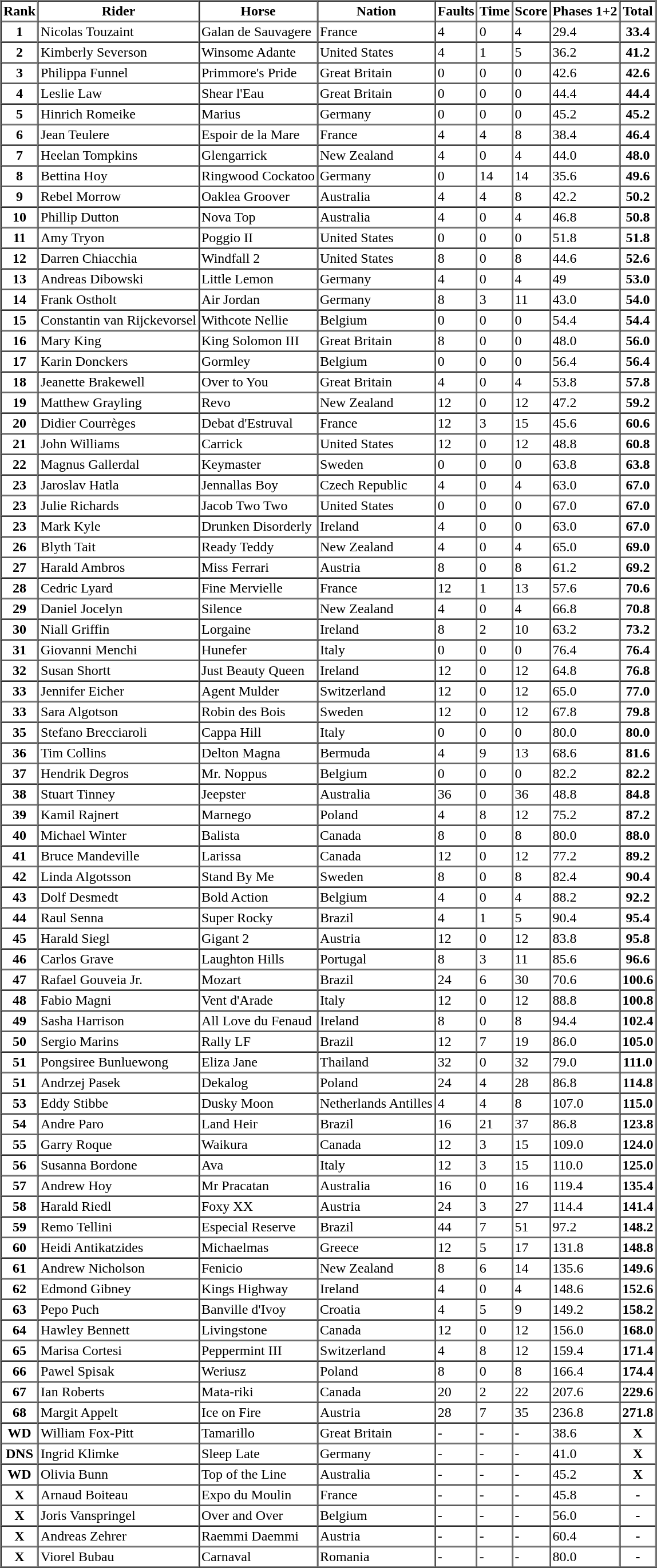<table | border=1 cellpadding=2 cellspacing=0>
<tr>
<th>Rank</th>
<th>Rider</th>
<th>Horse</th>
<th>Nation</th>
<th>Faults</th>
<th>Time</th>
<th>Score</th>
<th>Phases 1+2</th>
<th>Total</th>
</tr>
<tr>
<th>1</th>
<td>Nicolas Touzaint</td>
<td>Galan de Sauvagere</td>
<td> France</td>
<td>4</td>
<td>0</td>
<td>4</td>
<td>29.4</td>
<th>33.4</th>
</tr>
<tr>
<th>2</th>
<td>Kimberly Severson</td>
<td>Winsome Adante</td>
<td> United States</td>
<td>4</td>
<td>1</td>
<td>5</td>
<td>36.2</td>
<th>41.2</th>
</tr>
<tr>
<th>3</th>
<td>Philippa Funnel</td>
<td>Primmore's Pride</td>
<td> Great Britain</td>
<td>0</td>
<td>0</td>
<td>0</td>
<td>42.6</td>
<th>42.6</th>
</tr>
<tr>
<th>4</th>
<td>Leslie Law</td>
<td>Shear l'Eau</td>
<td> Great Britain</td>
<td>0</td>
<td>0</td>
<td>0</td>
<td>44.4</td>
<th>44.4</th>
</tr>
<tr>
<th>5</th>
<td>Hinrich Romeike</td>
<td>Marius</td>
<td> Germany</td>
<td>0</td>
<td>0</td>
<td>0</td>
<td>45.2</td>
<th>45.2</th>
</tr>
<tr>
<th>6</th>
<td>Jean Teulere</td>
<td>Espoir de la Mare</td>
<td> France</td>
<td>4</td>
<td>4</td>
<td>8</td>
<td>38.4</td>
<th>46.4</th>
</tr>
<tr>
<th>7</th>
<td>Heelan Tompkins</td>
<td>Glengarrick</td>
<td> New Zealand</td>
<td>4</td>
<td>0</td>
<td>4</td>
<td>44.0</td>
<th>48.0</th>
</tr>
<tr>
<th>8</th>
<td>Bettina Hoy</td>
<td>Ringwood Cockatoo</td>
<td> Germany</td>
<td>0</td>
<td>14</td>
<td>14</td>
<td>35.6</td>
<th>49.6</th>
</tr>
<tr>
<th>9</th>
<td>Rebel Morrow</td>
<td>Oaklea Groover</td>
<td> Australia</td>
<td>4</td>
<td>4</td>
<td>8</td>
<td>42.2</td>
<th>50.2</th>
</tr>
<tr>
<th>10</th>
<td>Phillip Dutton</td>
<td>Nova Top</td>
<td> Australia</td>
<td>4</td>
<td>0</td>
<td>4</td>
<td>46.8</td>
<th>50.8</th>
</tr>
<tr>
<th>11</th>
<td>Amy Tryon</td>
<td>Poggio II</td>
<td> United States</td>
<td>0</td>
<td>0</td>
<td>0</td>
<td>51.8</td>
<th>51.8</th>
</tr>
<tr>
<th>12</th>
<td>Darren Chiacchia</td>
<td>Windfall 2</td>
<td> United States</td>
<td>8</td>
<td>0</td>
<td>8</td>
<td>44.6</td>
<th>52.6</th>
</tr>
<tr>
<th>13</th>
<td>Andreas Dibowski</td>
<td>Little Lemon</td>
<td> Germany</td>
<td>4</td>
<td>0</td>
<td>4</td>
<td>49</td>
<th>53.0</th>
</tr>
<tr>
<th>14</th>
<td>Frank Ostholt</td>
<td>Air Jordan</td>
<td> Germany</td>
<td>8</td>
<td>3</td>
<td>11</td>
<td>43.0</td>
<th>54.0</th>
</tr>
<tr>
<th>15</th>
<td>Constantin van Rijckevorsel</td>
<td>Withcote Nellie</td>
<td> Belgium</td>
<td>0</td>
<td>0</td>
<td>0</td>
<td>54.4</td>
<th>54.4</th>
</tr>
<tr>
<th>16</th>
<td>Mary King</td>
<td>King Solomon III</td>
<td> Great Britain</td>
<td>8</td>
<td>0</td>
<td>0</td>
<td>48.0</td>
<th>56.0</th>
</tr>
<tr>
<th>17</th>
<td>Karin Donckers</td>
<td>Gormley</td>
<td> Belgium</td>
<td>0</td>
<td>0</td>
<td>0</td>
<td>56.4</td>
<th>56.4</th>
</tr>
<tr>
<th>18</th>
<td>Jeanette Brakewell</td>
<td>Over to You</td>
<td> Great Britain</td>
<td>4</td>
<td>0</td>
<td>4</td>
<td>53.8</td>
<th>57.8</th>
</tr>
<tr>
<th>19</th>
<td>Matthew Grayling</td>
<td>Revo</td>
<td> New Zealand</td>
<td>12</td>
<td>0</td>
<td>12</td>
<td>47.2</td>
<th>59.2</th>
</tr>
<tr>
<th>20</th>
<td>Didier Courrèges</td>
<td>Debat d'Estruval</td>
<td> France</td>
<td>12</td>
<td>3</td>
<td>15</td>
<td>45.6</td>
<th>60.6</th>
</tr>
<tr>
<th>21</th>
<td>John Williams</td>
<td>Carrick</td>
<td> United States</td>
<td>12</td>
<td>0</td>
<td>12</td>
<td>48.8</td>
<th>60.8</th>
</tr>
<tr>
<th>22</th>
<td>Magnus Gallerdal</td>
<td>Keymaster</td>
<td> Sweden</td>
<td>0</td>
<td>0</td>
<td>0</td>
<td>63.8</td>
<th>63.8</th>
</tr>
<tr>
<th>23</th>
<td>Jaroslav Hatla</td>
<td>Jennallas Boy</td>
<td> Czech Republic</td>
<td>4</td>
<td>0</td>
<td>4</td>
<td>63.0</td>
<th>67.0</th>
</tr>
<tr>
<th>23</th>
<td>Julie Richards</td>
<td>Jacob Two Two</td>
<td> United States</td>
<td>0</td>
<td>0</td>
<td>0</td>
<td>67.0</td>
<th>67.0</th>
</tr>
<tr>
<th>23</th>
<td>Mark Kyle</td>
<td>Drunken Disorderly</td>
<td> Ireland</td>
<td>4</td>
<td>0</td>
<td>0</td>
<td>63.0</td>
<th>67.0</th>
</tr>
<tr>
<th>26</th>
<td>Blyth Tait</td>
<td>Ready Teddy</td>
<td> New Zealand</td>
<td>4</td>
<td>0</td>
<td>4</td>
<td>65.0</td>
<th>69.0</th>
</tr>
<tr>
<th>27</th>
<td>Harald Ambros</td>
<td>Miss Ferrari</td>
<td> Austria</td>
<td>8</td>
<td>0</td>
<td>8</td>
<td>61.2</td>
<th>69.2</th>
</tr>
<tr>
<th>28</th>
<td>Cedric Lyard</td>
<td>Fine Mervielle</td>
<td> France</td>
<td>12</td>
<td>1</td>
<td>13</td>
<td>57.6</td>
<th>70.6</th>
</tr>
<tr>
<th>29</th>
<td>Daniel Jocelyn</td>
<td>Silence</td>
<td> New Zealand</td>
<td>4</td>
<td>0</td>
<td>4</td>
<td>66.8</td>
<th>70.8</th>
</tr>
<tr>
<th>30</th>
<td>Niall Griffin</td>
<td>Lorgaine</td>
<td> Ireland</td>
<td>8</td>
<td>2</td>
<td>10</td>
<td>63.2</td>
<th>73.2</th>
</tr>
<tr>
<th>31</th>
<td>Giovanni Menchi</td>
<td>Hunefer</td>
<td> Italy</td>
<td>0</td>
<td>0</td>
<td>0</td>
<td>76.4</td>
<th>76.4</th>
</tr>
<tr>
<th>32</th>
<td>Susan Shortt</td>
<td>Just Beauty Queen</td>
<td> Ireland</td>
<td>12</td>
<td>0</td>
<td>12</td>
<td>64.8</td>
<th>76.8</th>
</tr>
<tr>
<th>33</th>
<td>Jennifer Eicher</td>
<td>Agent Mulder</td>
<td> Switzerland</td>
<td>12</td>
<td>0</td>
<td>12</td>
<td>65.0</td>
<th>77.0</th>
</tr>
<tr>
<th>33</th>
<td>Sara Algotson</td>
<td>Robin des Bois</td>
<td> Sweden</td>
<td>12</td>
<td>0</td>
<td>12</td>
<td>67.8</td>
<th>79.8</th>
</tr>
<tr>
<th>35</th>
<td>Stefano Brecciaroli</td>
<td>Cappa Hill</td>
<td> Italy</td>
<td>0</td>
<td>0</td>
<td>0</td>
<td>80.0</td>
<th>80.0</th>
</tr>
<tr>
<th>36</th>
<td>Tim Collins</td>
<td>Delton Magna</td>
<td> Bermuda</td>
<td>4</td>
<td>9</td>
<td>13</td>
<td>68.6</td>
<th>81.6</th>
</tr>
<tr>
<th>37</th>
<td>Hendrik Degros</td>
<td>Mr. Noppus</td>
<td> Belgium</td>
<td>0</td>
<td>0</td>
<td>0</td>
<td>82.2</td>
<th>82.2</th>
</tr>
<tr>
<th>38</th>
<td>Stuart Tinney</td>
<td>Jeepster</td>
<td> Australia</td>
<td>36</td>
<td>0</td>
<td>36</td>
<td>48.8</td>
<th>84.8</th>
</tr>
<tr>
<th>39</th>
<td>Kamil Rajnert</td>
<td>Marnego</td>
<td> Poland</td>
<td>4</td>
<td>8</td>
<td>12</td>
<td>75.2</td>
<th>87.2</th>
</tr>
<tr>
<th>40</th>
<td>Michael Winter</td>
<td>Balista</td>
<td> Canada</td>
<td>8</td>
<td>0</td>
<td>8</td>
<td>80.0</td>
<th>88.0</th>
</tr>
<tr>
<th>41</th>
<td>Bruce Mandeville</td>
<td>Larissa</td>
<td> Canada</td>
<td>12</td>
<td>0</td>
<td>12</td>
<td>77.2</td>
<th>89.2</th>
</tr>
<tr>
<th>42</th>
<td>Linda Algotsson</td>
<td>Stand By Me</td>
<td> Sweden</td>
<td>8</td>
<td>0</td>
<td>8</td>
<td>82.4</td>
<th>90.4</th>
</tr>
<tr>
<th>43</th>
<td>Dolf Desmedt</td>
<td>Bold Action</td>
<td> Belgium</td>
<td>4</td>
<td>0</td>
<td>4</td>
<td>88.2</td>
<th>92.2</th>
</tr>
<tr>
<th>44</th>
<td>Raul Senna</td>
<td>Super Rocky</td>
<td> Brazil</td>
<td>4</td>
<td>1</td>
<td>5</td>
<td>90.4</td>
<th>95.4</th>
</tr>
<tr>
<th>45</th>
<td>Harald Siegl</td>
<td>Gigant 2</td>
<td> Austria</td>
<td>12</td>
<td>0</td>
<td>12</td>
<td>83.8</td>
<th>95.8</th>
</tr>
<tr>
<th>46</th>
<td>Carlos Grave</td>
<td>Laughton Hills</td>
<td> Portugal</td>
<td>8</td>
<td>3</td>
<td>11</td>
<td>85.6</td>
<th>96.6</th>
</tr>
<tr>
<th>47</th>
<td>Rafael Gouveia Jr.</td>
<td>Mozart</td>
<td> Brazil</td>
<td>24</td>
<td>6</td>
<td>30</td>
<td>70.6</td>
<th>100.6</th>
</tr>
<tr>
<th>48</th>
<td>Fabio Magni</td>
<td>Vent d'Arade</td>
<td> Italy</td>
<td>12</td>
<td>0</td>
<td>12</td>
<td>88.8</td>
<th>100.8</th>
</tr>
<tr>
<th>49</th>
<td>Sasha Harrison</td>
<td>All Love du Fenaud</td>
<td> Ireland</td>
<td>8</td>
<td>0</td>
<td>8</td>
<td>94.4</td>
<th>102.4</th>
</tr>
<tr>
<th>50</th>
<td>Sergio Marins</td>
<td>Rally LF</td>
<td> Brazil</td>
<td>12</td>
<td>7</td>
<td>19</td>
<td>86.0</td>
<th>105.0</th>
</tr>
<tr>
<th>51</th>
<td>Pongsiree Bunluewong</td>
<td>Eliza Jane</td>
<td> Thailand</td>
<td>32</td>
<td>0</td>
<td>32</td>
<td>79.0</td>
<th>111.0</th>
</tr>
<tr>
<th>51</th>
<td>Andrzej Pasek</td>
<td>Dekalog</td>
<td> Poland</td>
<td>24</td>
<td>4</td>
<td>28</td>
<td>86.8</td>
<th>114.8</th>
</tr>
<tr>
<th>53</th>
<td>Eddy Stibbe</td>
<td>Dusky Moon</td>
<td> Netherlands Antilles</td>
<td>4</td>
<td>4</td>
<td>8</td>
<td>107.0</td>
<th>115.0</th>
</tr>
<tr>
<th>54</th>
<td>Andre Paro</td>
<td>Land Heir</td>
<td> Brazil</td>
<td>16</td>
<td>21</td>
<td>37</td>
<td>86.8</td>
<th>123.8</th>
</tr>
<tr>
<th>55</th>
<td>Garry Roque</td>
<td>Waikura</td>
<td> Canada</td>
<td>12</td>
<td>3</td>
<td>15</td>
<td>109.0</td>
<th>124.0</th>
</tr>
<tr>
<th>56</th>
<td>Susanna Bordone</td>
<td>Ava</td>
<td> Italy</td>
<td>12</td>
<td>3</td>
<td>15</td>
<td>110.0</td>
<th>125.0</th>
</tr>
<tr>
<th>57</th>
<td>Andrew Hoy</td>
<td>Mr Pracatan</td>
<td> Australia</td>
<td>16</td>
<td>0</td>
<td>16</td>
<td>119.4</td>
<th>135.4</th>
</tr>
<tr>
<th>58</th>
<td>Harald Riedl</td>
<td>Foxy XX</td>
<td> Austria</td>
<td>24</td>
<td>3</td>
<td>27</td>
<td>114.4</td>
<th>141.4</th>
</tr>
<tr>
<th>59</th>
<td>Remo Tellini</td>
<td>Especial Reserve</td>
<td> Brazil</td>
<td>44</td>
<td>7</td>
<td>51</td>
<td>97.2</td>
<th>148.2</th>
</tr>
<tr>
<th>60</th>
<td>Heidi Antikatzides</td>
<td>Michaelmas</td>
<td> Greece</td>
<td>12</td>
<td>5</td>
<td>17</td>
<td>131.8</td>
<th>148.8</th>
</tr>
<tr>
<th>61</th>
<td>Andrew Nicholson</td>
<td>Fenicio</td>
<td> New Zealand</td>
<td>8</td>
<td>6</td>
<td>14</td>
<td>135.6</td>
<th>149.6</th>
</tr>
<tr>
<th>62</th>
<td>Edmond Gibney</td>
<td>Kings Highway</td>
<td> Ireland</td>
<td>4</td>
<td>0</td>
<td>4</td>
<td>148.6</td>
<th>152.6</th>
</tr>
<tr>
<th>63</th>
<td>Pepo Puch</td>
<td>Banville d'Ivoy</td>
<td> Croatia</td>
<td>4</td>
<td>5</td>
<td>9</td>
<td>149.2</td>
<th>158.2</th>
</tr>
<tr>
<th>64</th>
<td>Hawley Bennett</td>
<td>Livingstone</td>
<td> Canada</td>
<td>12</td>
<td>0</td>
<td>12</td>
<td>156.0</td>
<th>168.0</th>
</tr>
<tr>
<th>65</th>
<td>Marisa Cortesi</td>
<td>Peppermint III</td>
<td> Switzerland</td>
<td>4</td>
<td>8</td>
<td>12</td>
<td>159.4</td>
<th>171.4</th>
</tr>
<tr>
<th>66</th>
<td>Pawel Spisak</td>
<td>Weriusz</td>
<td> Poland</td>
<td>8</td>
<td>0</td>
<td>8</td>
<td>166.4</td>
<th>174.4</th>
</tr>
<tr>
<th>67</th>
<td>Ian Roberts</td>
<td>Mata-riki</td>
<td> Canada</td>
<td>20</td>
<td>2</td>
<td>22</td>
<td>207.6</td>
<th>229.6</th>
</tr>
<tr>
<th>68</th>
<td>Margit Appelt</td>
<td>Ice on Fire</td>
<td> Austria</td>
<td>28</td>
<td>7</td>
<td>35</td>
<td>236.8</td>
<th>271.8</th>
</tr>
<tr>
<th>WD</th>
<td>William Fox-Pitt</td>
<td>Tamarillo</td>
<td> Great Britain</td>
<td>-</td>
<td>-</td>
<td>-</td>
<td>38.6</td>
<th>X</th>
</tr>
<tr>
<th>DNS</th>
<td>Ingrid Klimke</td>
<td>Sleep Late</td>
<td> Germany</td>
<td>-</td>
<td>-</td>
<td>-</td>
<td>41.0</td>
<th>X</th>
</tr>
<tr>
<th>WD</th>
<td>Olivia Bunn</td>
<td>Top of the Line</td>
<td> Australia</td>
<td>-</td>
<td>-</td>
<td>-</td>
<td>45.2</td>
<th>X</th>
</tr>
<tr>
<th>X</th>
<td>Arnaud Boiteau</td>
<td>Expo du Moulin</td>
<td> France</td>
<td>-</td>
<td>-</td>
<td>-</td>
<td>45.8</td>
<th>-</th>
</tr>
<tr>
<th>X</th>
<td>Joris Vanspringel</td>
<td>Over and Over</td>
<td> Belgium</td>
<td>-</td>
<td>-</td>
<td>-</td>
<td>56.0</td>
<th>-</th>
</tr>
<tr>
<th>X</th>
<td>Andreas Zehrer</td>
<td>Raemmi Daemmi</td>
<td> Austria</td>
<td>-</td>
<td>-</td>
<td>-</td>
<td>60.4</td>
<th>-</th>
</tr>
<tr>
<th>X</th>
<td>Viorel Bubau</td>
<td>Carnaval</td>
<td> Romania</td>
<td>-</td>
<td>-</td>
<td>-</td>
<td>80.0</td>
<th>-</th>
</tr>
</table>
